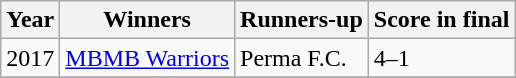<table class=wikitable>
<tr>
<th>Year</th>
<th>Winners</th>
<th>Runners-up</th>
<th>Score in final</th>
</tr>
<tr>
<td>2017</td>
<td><a href='#'>MBMB Warriors</a></td>
<td>Perma F.C.</td>
<td>4–1</td>
</tr>
<tr>
</tr>
</table>
